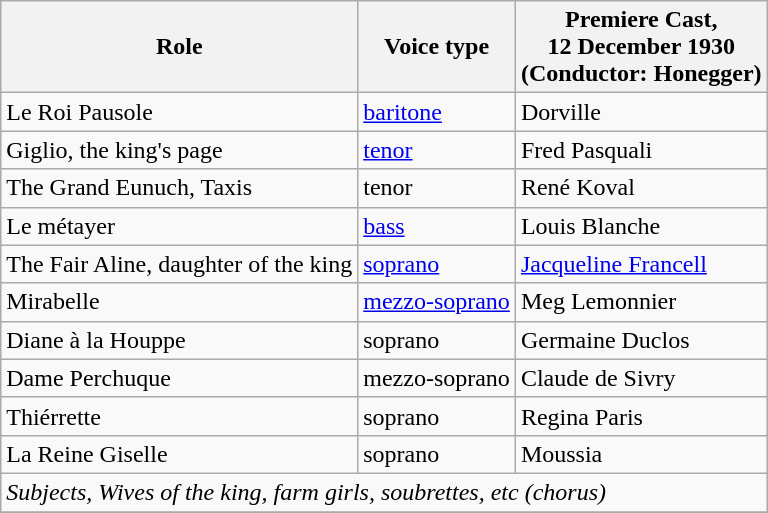<table class="wikitable">
<tr>
<th>Role</th>
<th>Voice type</th>
<th>Premiere Cast,<br>12 December 1930<br>(Conductor: Honegger)</th>
</tr>
<tr>
<td>Le Roi Pausole</td>
<td><a href='#'>baritone</a></td>
<td>Dorville</td>
</tr>
<tr>
<td>Giglio, the king's page</td>
<td><a href='#'>tenor</a></td>
<td>Fred Pasquali</td>
</tr>
<tr>
<td>The Grand Eunuch, Taxis</td>
<td>tenor</td>
<td>René Koval</td>
</tr>
<tr>
<td>Le métayer</td>
<td><a href='#'>bass</a></td>
<td>Louis Blanche</td>
</tr>
<tr>
<td>The Fair Aline, daughter of the king</td>
<td><a href='#'>soprano</a></td>
<td><a href='#'>Jacqueline Francell</a></td>
</tr>
<tr>
<td>Mirabelle</td>
<td><a href='#'>mezzo-soprano</a></td>
<td>Meg Lemonnier</td>
</tr>
<tr>
<td>Diane à la Houppe</td>
<td>soprano</td>
<td>Germaine Duclos</td>
</tr>
<tr>
<td>Dame Perchuque</td>
<td>mezzo-soprano</td>
<td>Claude de Sivry</td>
</tr>
<tr>
<td>Thiérrette</td>
<td>soprano</td>
<td>Regina Paris</td>
</tr>
<tr>
<td>La Reine Giselle</td>
<td>soprano</td>
<td>Moussia</td>
</tr>
<tr>
<td colspan="3"><em>Subjects, Wives of the king, farm girls, soubrettes, etc (chorus)</em></td>
</tr>
<tr>
</tr>
</table>
